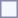<table style="border:1px solid #8888aa; background-color:#f7f8ff; padding:5px; font-size:95%; margin: 0px 12px 12px 0px;">
</table>
